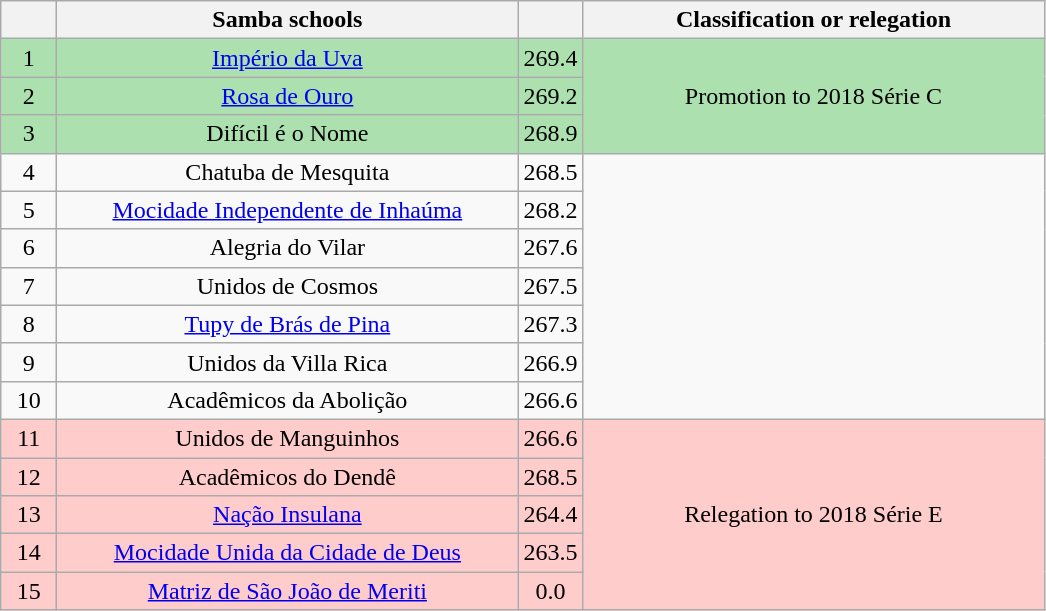<table class="wikitable">
<tr>
<th width="30"></th>
<th width="300">Samba schools</th>
<th width="20"></th>
<th width="300">Classification or relegation</th>
</tr>
<tr align="center">
<td bgcolor=ACE1AF>1</td>
<td bgcolor=ACE1AF><a href='#'>Império da Uva</a></td>
<td bgcolor="ACE1AF">269.4</td>
<td rowspan="3" bgcolor="ACE1AF"><span>Promotion to 2018 Série C</span></td>
</tr>
<tr align="center">
<td bgcolor=ACE1AF>2</td>
<td bgcolor=ACE1AF><a href='#'>Rosa de Ouro</a></td>
<td bgcolor="ACE1AF">269.2</td>
</tr>
<tr align="center">
<td bgcolor=ACE1AF>3</td>
<td bgcolor=ACE1AF>Difícil é o Nome</td>
<td bgcolor="ACE1AF">268.9</td>
</tr>
<tr align="center">
<td>4</td>
<td>Chatuba de Mesquita</td>
<td>268.5</td>
<td rowspan="7"></td>
</tr>
<tr align="center">
<td>5</td>
<td><a href='#'>Mocidade Independente de Inhaúma</a></td>
<td>268.2</td>
</tr>
<tr align="center">
<td>6</td>
<td>Alegria do Vilar</td>
<td>267.6</td>
</tr>
<tr align="center">
<td>7</td>
<td>Unidos de Cosmos</td>
<td>267.5</td>
</tr>
<tr align="center">
<td>8</td>
<td><a href='#'>Tupy de Brás de Pina</a></td>
<td>267.3</td>
</tr>
<tr align="center">
<td>9</td>
<td>Unidos da Villa Rica</td>
<td>266.9</td>
</tr>
<tr align="center">
<td>10</td>
<td>Acadêmicos da Abolição</td>
<td>266.6</td>
</tr>
<tr align="center">
<td bgcolor=FFCCCC>11</td>
<td bgcolor=FFCCCC>Unidos de Manguinhos</td>
<td bgcolor="FFCCCC">266.6</td>
<td rowspan="5" bgcolor=FFCCCC><span>Relegation to 2018 Série E</span></td>
</tr>
<tr align="center">
<td bgcolor=FFCCCC>12</td>
<td bgcolor=FFCCCC>Acadêmicos do Dendê</td>
<td bgcolor="FFCCCC">268.5</td>
</tr>
<tr align="center">
<td bgcolor=FFCCCC>13</td>
<td bgcolor=FFCCCC><a href='#'>Nação Insulana</a></td>
<td bgcolor="FFCCCC">264.4</td>
</tr>
<tr align="center">
<td bgcolor=FFCCCC>14</td>
<td bgcolor=FFCCCC><a href='#'>Mocidade Unida da Cidade de Deus</a></td>
<td bgcolor="FFCCCC">263.5</td>
</tr>
<tr align="center">
<td bgcolor=FFCCCC>15</td>
<td bgcolor=FFCCCC><a href='#'>Matriz de São João de Meriti</a></td>
<td bgcolor="FFCCCC">0.0</td>
</tr>
</table>
